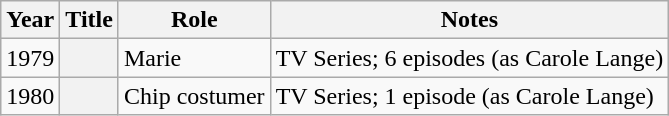<table class="wikitable plainrowheaders sortable">
<tr>
<th>Year</th>
<th>Title</th>
<th>Role</th>
<th>Notes</th>
</tr>
<tr>
<td>1979</td>
<th scope="row"></th>
<td>Marie</td>
<td>TV Series; 6 episodes (as Carole Lange)</td>
</tr>
<tr>
<td>1980</td>
<th scope="row"></th>
<td>Chip costumer</td>
<td>TV Series; 1 episode (as Carole Lange)</td>
</tr>
</table>
